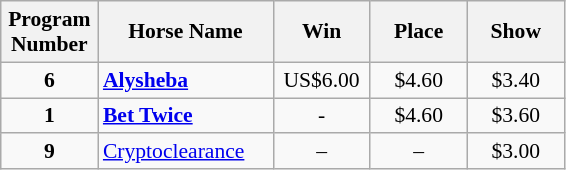<table class="wikitable sortable" style="font-size:90%">
<tr>
<th width="58px">Program <br> Number</th>
<th width="110px">Horse Name <br></th>
<th width="58px">Win <br></th>
<th width="58px">Place <br></th>
<th width="58px">Show <br></th>
</tr>
<tr>
<td align=center><strong>6</strong></td>
<td><strong><a href='#'>Alysheba</a></strong></td>
<td align=center>US$6.00</td>
<td align=center>$4.60</td>
<td align=center>$3.40</td>
</tr>
<tr>
<td align=center><strong>1</strong></td>
<td><strong><a href='#'>Bet Twice</a></strong></td>
<td align=center>-</td>
<td align=center>$4.60</td>
<td align=center>$3.60</td>
</tr>
<tr>
<td align=center><strong>9</strong></td>
<td><a href='#'>Cryptoclearance</a></td>
<td align=center>–</td>
<td align=center>–</td>
<td align=center>$3.00</td>
</tr>
</table>
